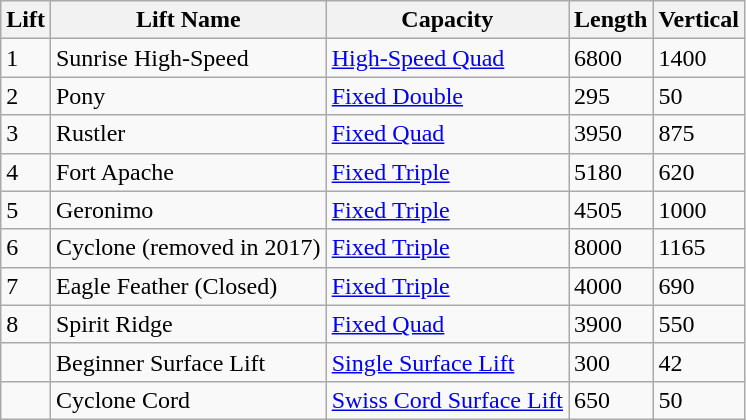<table class="wikitable sortable">
<tr>
<th>Lift</th>
<th>Lift Name</th>
<th>Capacity</th>
<th>Length<br></th>
<th>Vertical<br></th>
</tr>
<tr>
<td>1</td>
<td>Sunrise High-Speed</td>
<td><a href='#'>High-Speed Quad</a></td>
<td>6800</td>
<td>1400</td>
</tr>
<tr>
<td>2</td>
<td>Pony</td>
<td><a href='#'>Fixed Double</a></td>
<td>295</td>
<td>50</td>
</tr>
<tr>
<td>3</td>
<td>Rustler</td>
<td><a href='#'>Fixed Quad</a></td>
<td>3950</td>
<td>875</td>
</tr>
<tr>
<td>4</td>
<td>Fort Apache</td>
<td><a href='#'>Fixed Triple</a></td>
<td>5180</td>
<td>620</td>
</tr>
<tr>
<td>5</td>
<td>Geronimo</td>
<td><a href='#'>Fixed Triple</a></td>
<td>4505</td>
<td>1000</td>
</tr>
<tr>
<td>6</td>
<td>Cyclone (removed in 2017)</td>
<td><a href='#'>Fixed Triple</a></td>
<td>8000</td>
<td>1165</td>
</tr>
<tr>
<td>7</td>
<td>Eagle Feather (Closed)</td>
<td><a href='#'>Fixed Triple</a></td>
<td>4000</td>
<td>690</td>
</tr>
<tr>
<td>8</td>
<td>Spirit Ridge</td>
<td><a href='#'>Fixed Quad</a></td>
<td>3900</td>
<td>550</td>
</tr>
<tr>
<td></td>
<td>Beginner Surface Lift</td>
<td><a href='#'>Single Surface Lift</a></td>
<td>300</td>
<td>42</td>
</tr>
<tr>
<td></td>
<td>Cyclone Cord</td>
<td><a href='#'>Swiss Cord Surface Lift</a></td>
<td>650</td>
<td>50</td>
</tr>
</table>
